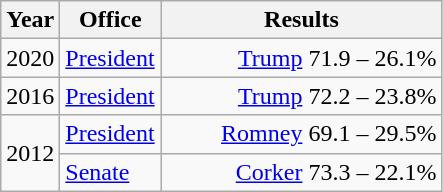<table class=wikitable>
<tr>
<th width="30">Year</th>
<th width="60">Office</th>
<th width="180">Results</th>
</tr>
<tr>
<td>2020</td>
<td><a href='#'>President</a></td>
<td align="right" ><a href='#'>Trump</a> 71.9 – 26.1%</td>
</tr>
<tr>
<td>2016</td>
<td><a href='#'>President</a></td>
<td align="right" ><a href='#'>Trump</a> 72.2 – 23.8%</td>
</tr>
<tr>
<td rowspan="2">2012</td>
<td><a href='#'>President</a></td>
<td align="right" ><a href='#'>Romney</a> 69.1 – 29.5%</td>
</tr>
<tr>
<td><a href='#'>Senate</a></td>
<td align="right" ><a href='#'>Corker</a> 73.3 – 22.1%</td>
</tr>
</table>
